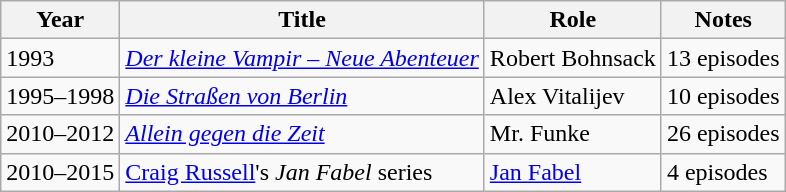<table class="wikitable sortable">
<tr>
<th>Year</th>
<th>Title</th>
<th>Role</th>
<th class="unsortable">Notes</th>
</tr>
<tr>
<td>1993</td>
<td><em><a href='#'>Der kleine Vampir – Neue Abenteuer</a></em></td>
<td>Robert Bohnsack</td>
<td>13 episodes</td>
</tr>
<tr>
<td>1995–1998</td>
<td><em><a href='#'>Die Straßen von Berlin</a></em></td>
<td>Alex Vitalijev</td>
<td>10 episodes</td>
</tr>
<tr>
<td>2010–2012</td>
<td><em><a href='#'>Allein gegen die Zeit</a></em></td>
<td>Mr. Funke</td>
<td>26 episodes</td>
</tr>
<tr>
<td>2010–2015</td>
<td><a href='#'>Craig Russell</a>'s <em>Jan Fabel</em> series</td>
<td><a href='#'>Jan Fabel</a></td>
<td>4 episodes</td>
</tr>
</table>
